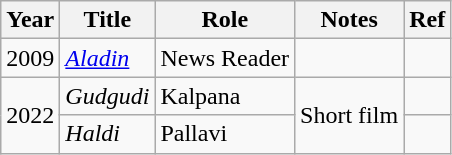<table class="wikitable sortable">
<tr>
<th>Year</th>
<th>Title</th>
<th>Role</th>
<th class="unsortable">Notes</th>
<th class="unsortable">Ref</th>
</tr>
<tr>
<td>2009</td>
<td><em><a href='#'>Aladin</a></em></td>
<td>News Reader</td>
<td></td>
<td></td>
</tr>
<tr>
<td rowspan="2">2022</td>
<td><em>Gudgudi</em></td>
<td>Kalpana</td>
<td rowspan="2">Short film</td>
<td></td>
</tr>
<tr>
<td><em>Haldi</em></td>
<td>Pallavi</td>
<td></td>
</tr>
</table>
